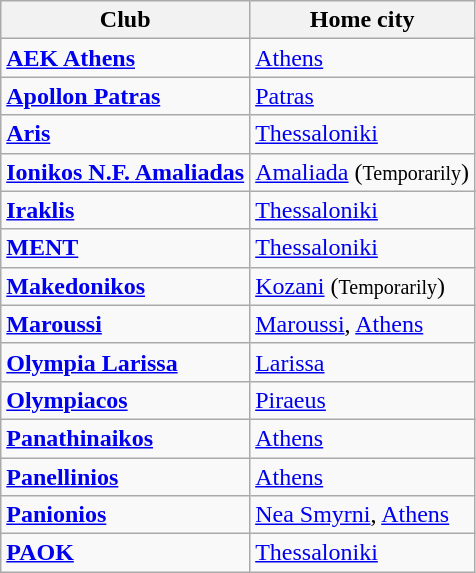<table class="wikitable">
<tr>
<th>Club</th>
<th>Home city</th>
</tr>
<tr>
<td align="left"><strong><a href='#'>AEK Athens</a></strong></td>
<td><a href='#'>Athens</a></td>
</tr>
<tr>
<td align="left"><strong><a href='#'>Apollon Patras</a></strong></td>
<td><a href='#'>Patras</a></td>
</tr>
<tr>
<td align="left"><strong><a href='#'>Aris</a></strong></td>
<td><a href='#'>Thessaloniki</a></td>
</tr>
<tr>
<td align="left"><strong><a href='#'>Ionikos N.F. Amaliadas</a></strong></td>
<td><a href='#'>Amaliada</a> (<small>Temporarily</small>)</td>
</tr>
<tr>
<td align="left"><strong><a href='#'>Iraklis</a></strong></td>
<td><a href='#'>Thessaloniki</a></td>
</tr>
<tr>
<td align="left"><strong><a href='#'>MENT</a></strong></td>
<td><a href='#'>Thessaloniki</a></td>
</tr>
<tr>
<td align="left"><strong><a href='#'>Makedonikos</a></strong></td>
<td><a href='#'>Kozani</a> (<small>Temporarily</small>)</td>
</tr>
<tr>
<td align="left"><strong><a href='#'>Maroussi</a></strong></td>
<td><a href='#'>Maroussi</a>, <a href='#'>Athens</a></td>
</tr>
<tr>
<td align="left"><strong><a href='#'>Olympia Larissa</a></strong></td>
<td><a href='#'>Larissa</a></td>
</tr>
<tr>
<td align="left"><strong><a href='#'>Olympiacos</a></strong></td>
<td><a href='#'>Piraeus</a></td>
</tr>
<tr>
<td align="left"><strong><a href='#'>Panathinaikos</a></strong></td>
<td><a href='#'>Athens</a></td>
</tr>
<tr>
<td align="left"><strong><a href='#'>Panellinios</a></strong></td>
<td><a href='#'>Athens</a></td>
</tr>
<tr>
<td align="left"><strong><a href='#'>Panionios</a></strong></td>
<td><a href='#'>Nea Smyrni</a>, <a href='#'>Athens</a></td>
</tr>
<tr>
<td align="left"><strong><a href='#'>PAOK</a></strong></td>
<td><a href='#'>Thessaloniki</a></td>
</tr>
</table>
